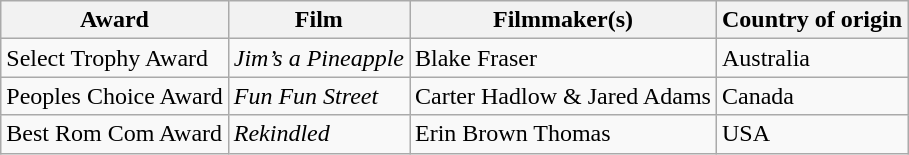<table class="wikitable">
<tr>
<th>Award</th>
<th>Film</th>
<th>Filmmaker(s)</th>
<th>Country of origin</th>
</tr>
<tr>
<td>Select Trophy Award</td>
<td><em>Jim’s a Pineapple</em></td>
<td>Blake Fraser</td>
<td>Australia</td>
</tr>
<tr>
<td>Peoples Choice Award</td>
<td><em>Fun Fun Street</em></td>
<td>Carter Hadlow & Jared Adams</td>
<td>Canada</td>
</tr>
<tr>
<td>Best Rom Com Award</td>
<td><em>Rekindled</em></td>
<td>Erin Brown Thomas</td>
<td>USA</td>
</tr>
</table>
